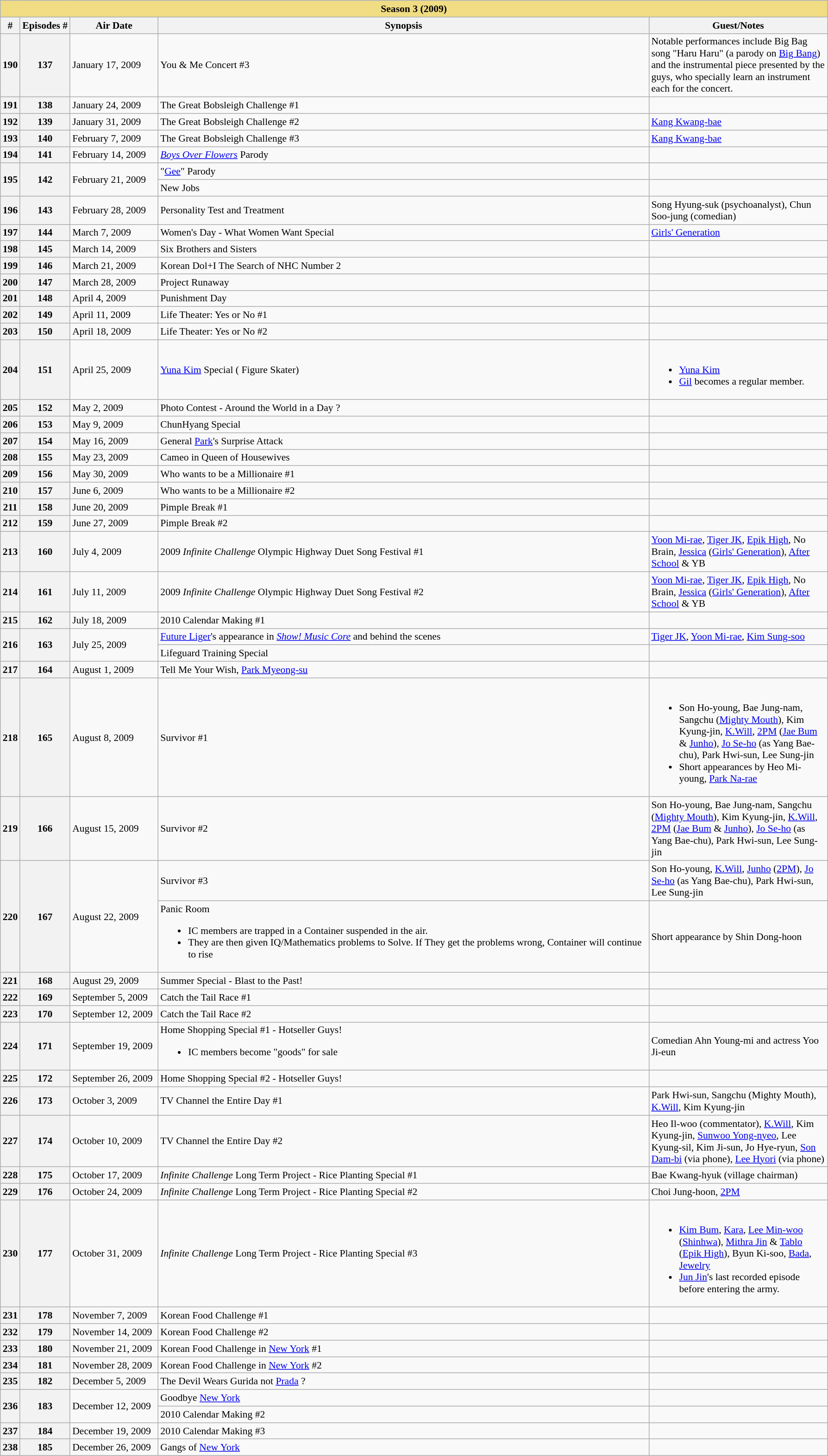<table Class="wikitable" style="font-size: 90%;">
<tr>
<th Colspan="5" style="background:#F0DC82;">Season 3 (2009)</th>
</tr>
<tr>
<th>#</th>
<th>Episodes #</th>
<th width=120>Air Date</th>
<th width=700>Synopsis</th>
<th width=250>Guest/Notes</th>
</tr>
<tr>
<th>190</th>
<th>137</th>
<td>January 17, 2009</td>
<td>You & Me Concert #3</td>
<td>Notable performances include Big Bag song "Haru Haru" (a parody on <a href='#'>Big Bang</a>) and the instrumental piece presented by the guys, who specially learn an instrument each for the concert.</td>
</tr>
<tr>
<th>191</th>
<th>138</th>
<td>January 24, 2009</td>
<td>The Great Bobsleigh Challenge #1</td>
<td></td>
</tr>
<tr>
<th>192</th>
<th>139</th>
<td>January 31, 2009</td>
<td>The Great Bobsleigh Challenge #2</td>
<td><a href='#'>Kang Kwang-bae</a></td>
</tr>
<tr>
<th>193</th>
<th>140</th>
<td>February 7, 2009</td>
<td>The Great Bobsleigh Challenge #3</td>
<td><a href='#'>Kang Kwang-bae</a></td>
</tr>
<tr>
<th>194</th>
<th>141</th>
<td>February 14, 2009</td>
<td><em><a href='#'>Boys Over Flowers</a></em> Parody</td>
<td></td>
</tr>
<tr>
<th rowspan = "2">195</th>
<th rowspan = "2">142</th>
<td rowspan = "2">February 21, 2009</td>
<td>"<a href='#'>Gee</a>" Parody</td>
<td></td>
</tr>
<tr>
<td>New Jobs</td>
<td></td>
</tr>
<tr>
<th>196</th>
<th>143</th>
<td>February 28, 2009</td>
<td>Personality Test and Treatment</td>
<td>Song Hyung-suk (psychoanalyst), Chun Soo-jung (comedian)</td>
</tr>
<tr>
<th>197</th>
<th>144</th>
<td>March 7, 2009</td>
<td>Women's Day - What Women Want Special</td>
<td><a href='#'>Girls' Generation</a></td>
</tr>
<tr>
<th>198</th>
<th>145</th>
<td>March 14, 2009</td>
<td>Six Brothers and Sisters</td>
<td></td>
</tr>
<tr>
<th>199</th>
<th>146</th>
<td>March 21, 2009</td>
<td>Korean Dol+I The Search of NHC Number 2</td>
<td></td>
</tr>
<tr>
<th>200</th>
<th>147</th>
<td>March 28, 2009</td>
<td>Project Runaway</td>
<td></td>
</tr>
<tr>
<th>201</th>
<th>148</th>
<td>April 4, 2009</td>
<td>Punishment Day</td>
<td></td>
</tr>
<tr>
<th>202</th>
<th>149</th>
<td>April 11, 2009</td>
<td>Life Theater: Yes or No #1</td>
<td></td>
</tr>
<tr>
<th>203</th>
<th>150</th>
<td>April 18, 2009</td>
<td>Life Theater: Yes or No #2</td>
<td></td>
</tr>
<tr>
<th>204</th>
<th>151</th>
<td>April 25, 2009</td>
<td><a href='#'>Yuna Kim</a> Special ( Figure Skater)</td>
<td><br><ul><li><a href='#'>Yuna Kim</a></li><li><a href='#'>Gil</a> becomes a regular member.</li></ul></td>
</tr>
<tr>
<th>205</th>
<th>152</th>
<td>May 2, 2009</td>
<td>Photo Contest - Around the World in a Day ?</td>
<td></td>
</tr>
<tr>
<th>206</th>
<th>153</th>
<td>May 9, 2009</td>
<td>ChunHyang Special</td>
<td></td>
</tr>
<tr>
<th>207</th>
<th>154</th>
<td>May 16, 2009</td>
<td>General <a href='#'>Park</a>'s Surprise Attack</td>
<td></td>
</tr>
<tr>
<th>208</th>
<th>155</th>
<td>May 23, 2009</td>
<td>Cameo in Queen of Housewives</td>
<td></td>
</tr>
<tr>
<th>209</th>
<th>156</th>
<td>May 30, 2009</td>
<td>Who wants to be a Millionaire #1</td>
<td></td>
</tr>
<tr>
<th>210</th>
<th>157</th>
<td>June 6, 2009</td>
<td>Who wants to be a Millionaire #2</td>
<td></td>
</tr>
<tr>
<th>211</th>
<th>158</th>
<td>June 20, 2009</td>
<td>Pimple Break #1</td>
<td></td>
</tr>
<tr>
<th>212</th>
<th>159</th>
<td>June 27, 2009</td>
<td>Pimple Break #2</td>
<td></td>
</tr>
<tr>
<th>213</th>
<th>160</th>
<td>July 4, 2009</td>
<td>2009 <em>Infinite Challenge</em> Olympic Highway Duet Song Festival #1</td>
<td><a href='#'>Yoon Mi-rae</a>, <a href='#'>Tiger JK</a>, <a href='#'>Epik High</a>, No Brain, <a href='#'>Jessica</a> (<a href='#'>Girls' Generation</a>), <a href='#'>After School</a> & YB</td>
</tr>
<tr>
<th>214</th>
<th>161</th>
<td>July 11, 2009</td>
<td>2009 <em>Infinite Challenge</em> Olympic Highway Duet Song Festival #2</td>
<td><a href='#'>Yoon Mi-rae</a>, <a href='#'>Tiger JK</a>, <a href='#'>Epik High</a>, No Brain, <a href='#'>Jessica</a> (<a href='#'>Girls' Generation</a>), <a href='#'>After School</a> & YB</td>
</tr>
<tr>
<th>215</th>
<th>162</th>
<td>July 18, 2009</td>
<td>2010 Calendar Making #1</td>
<td></td>
</tr>
<tr>
<th rowspan=2>216</th>
<th rowspan=2>163</th>
<td rowspan=2>July 25, 2009</td>
<td><a href='#'>Future Liger</a>'s appearance in <em><a href='#'>Show! Music Core</a></em> and behind the scenes</td>
<td><a href='#'>Tiger JK</a>, <a href='#'>Yoon Mi-rae</a>, <a href='#'>Kim Sung-soo</a></td>
</tr>
<tr>
<td>Lifeguard Training Special</td>
<td></td>
</tr>
<tr>
<th>217</th>
<th>164</th>
<td>August 1, 2009</td>
<td>Tell Me Your Wish, <a href='#'>Park Myeong-su</a></td>
<td></td>
</tr>
<tr>
<th>218</th>
<th>165</th>
<td>August 8, 2009</td>
<td>Survivor #1</td>
<td><br><ul><li>Son Ho-young, Bae Jung-nam, Sangchu (<a href='#'>Mighty Mouth</a>), Kim Kyung-jin, <a href='#'>K.Will</a>, <a href='#'>2PM</a> (<a href='#'>Jae Bum</a> & <a href='#'>Junho</a>), <a href='#'>Jo Se-ho</a> (as Yang Bae-chu), Park Hwi-sun, Lee Sung-jin</li><li>Short appearances by Heo Mi-young, <a href='#'>Park Na-rae</a></li></ul></td>
</tr>
<tr>
<th>219</th>
<th>166</th>
<td>August 15, 2009</td>
<td>Survivor #2</td>
<td>Son Ho-young, Bae Jung-nam, Sangchu (<a href='#'>Mighty Mouth</a>), Kim Kyung-jin, <a href='#'>K.Will</a>, <a href='#'>2PM</a> (<a href='#'>Jae Bum</a> & <a href='#'>Junho</a>), <a href='#'>Jo Se-ho</a> (as Yang Bae-chu), Park Hwi-sun, Lee Sung-jin</td>
</tr>
<tr>
<th rowspan = "2">220</th>
<th rowspan = "2">167</th>
<td rowspan = "2">August 22, 2009</td>
<td>Survivor #3</td>
<td>Son Ho-young, <a href='#'>K.Will</a>, <a href='#'>Junho</a> (<a href='#'>2PM</a>), <a href='#'>Jo Se-ho</a> (as Yang Bae-chu), Park Hwi-sun, Lee Sung-jin</td>
</tr>
<tr>
<td>Panic Room<br><ul><li>IC members are trapped in a Container suspended in the air.</li><li>They are then given IQ/Mathematics problems to Solve. If They get the problems wrong, Container will continue to rise</li></ul></td>
<td>Short appearance by Shin Dong-hoon</td>
</tr>
<tr>
<th>221</th>
<th>168</th>
<td>August 29, 2009</td>
<td>Summer Special - Blast to the Past!</td>
<td></td>
</tr>
<tr>
<th>222</th>
<th>169</th>
<td>September 5, 2009</td>
<td>Catch the Tail Race #1</td>
<td></td>
</tr>
<tr>
<th>223</th>
<th>170</th>
<td>September 12, 2009</td>
<td>Catch the Tail Race #2</td>
<td></td>
</tr>
<tr>
<th>224</th>
<th>171</th>
<td>September 19, 2009</td>
<td>Home Shopping Special #1 - Hotseller Guys!<br><ul><li>IC members become "goods" for sale</li></ul></td>
<td>Comedian Ahn Young-mi and actress Yoo Ji-eun</td>
</tr>
<tr>
<th>225</th>
<th>172</th>
<td>September 26, 2009</td>
<td>Home Shopping Special #2 - Hotseller Guys!</td>
<td></td>
</tr>
<tr>
<th>226</th>
<th>173</th>
<td>October 3, 2009</td>
<td>TV Channel the Entire Day #1</td>
<td>Park Hwi-sun, Sangchu (Mighty Mouth), <a href='#'>K.Will</a>, Kim Kyung-jin</td>
</tr>
<tr>
<th>227</th>
<th>174</th>
<td>October 10, 2009</td>
<td>TV Channel the Entire Day #2</td>
<td>Heo Il-woo (commentator), <a href='#'>K.Will</a>, Kim Kyung-jin, <a href='#'>Sunwoo Yong-nyeo</a>, Lee Kyung-sil, Kim Ji-sun, Jo Hye-ryun, <a href='#'>Son Dam-bi</a> (via phone), <a href='#'>Lee Hyori</a> (via phone)</td>
</tr>
<tr>
<th>228</th>
<th>175</th>
<td>October 17, 2009</td>
<td><em>Infinite Challenge</em> Long Term Project - Rice Planting Special #1</td>
<td>Bae Kwang-hyuk (village chairman)</td>
</tr>
<tr>
<th>229</th>
<th>176</th>
<td>October 24, 2009</td>
<td><em>Infinite Challenge</em> Long Term Project - Rice Planting Special #2</td>
<td>Choi Jung-hoon, <a href='#'>2PM</a></td>
</tr>
<tr>
<th>230</th>
<th>177</th>
<td>October 31, 2009</td>
<td><em>Infinite Challenge</em> Long Term Project - Rice Planting Special #3</td>
<td><br><ul><li><a href='#'>Kim Bum</a>, <a href='#'>Kara</a>, <a href='#'>Lee Min-woo</a> (<a href='#'>Shinhwa</a>), <a href='#'>Mithra Jin</a> & <a href='#'>Tablo</a> (<a href='#'>Epik High</a>), Byun Ki-soo, <a href='#'>Bada</a>, <a href='#'>Jewelry</a></li><li><a href='#'>Jun Jin</a>'s last recorded episode before entering the army.</li></ul></td>
</tr>
<tr>
<th>231</th>
<th>178</th>
<td>November 7, 2009</td>
<td>Korean Food Challenge #1</td>
<td></td>
</tr>
<tr>
<th>232</th>
<th>179</th>
<td>November 14, 2009</td>
<td>Korean Food Challenge #2</td>
<td></td>
</tr>
<tr>
<th>233</th>
<th>180</th>
<td>November 21, 2009</td>
<td>Korean Food Challenge in <a href='#'>New York</a> #1</td>
<td></td>
</tr>
<tr>
<th>234</th>
<th>181</th>
<td>November 28, 2009</td>
<td>Korean Food Challenge in <a href='#'>New York</a> #2</td>
<td></td>
</tr>
<tr>
<th>235</th>
<th>182</th>
<td>December 5, 2009</td>
<td>The Devil Wears Gurida not <a href='#'>Prada</a> ?</td>
<td></td>
</tr>
<tr>
<th rowspan = "2">236</th>
<th rowspan = "2">183</th>
<td rowspan = "2">December 12, 2009</td>
<td>Goodbye <a href='#'>New York</a></td>
<td></td>
</tr>
<tr>
<td>2010 Calendar Making #2</td>
<td></td>
</tr>
<tr>
<th>237</th>
<th>184</th>
<td>December 19, 2009</td>
<td>2010 Calendar Making #3</td>
<td></td>
</tr>
<tr>
<th>238</th>
<th>185</th>
<td>December 26, 2009</td>
<td>Gangs of <a href='#'>New York</a></td>
<td></td>
</tr>
</table>
